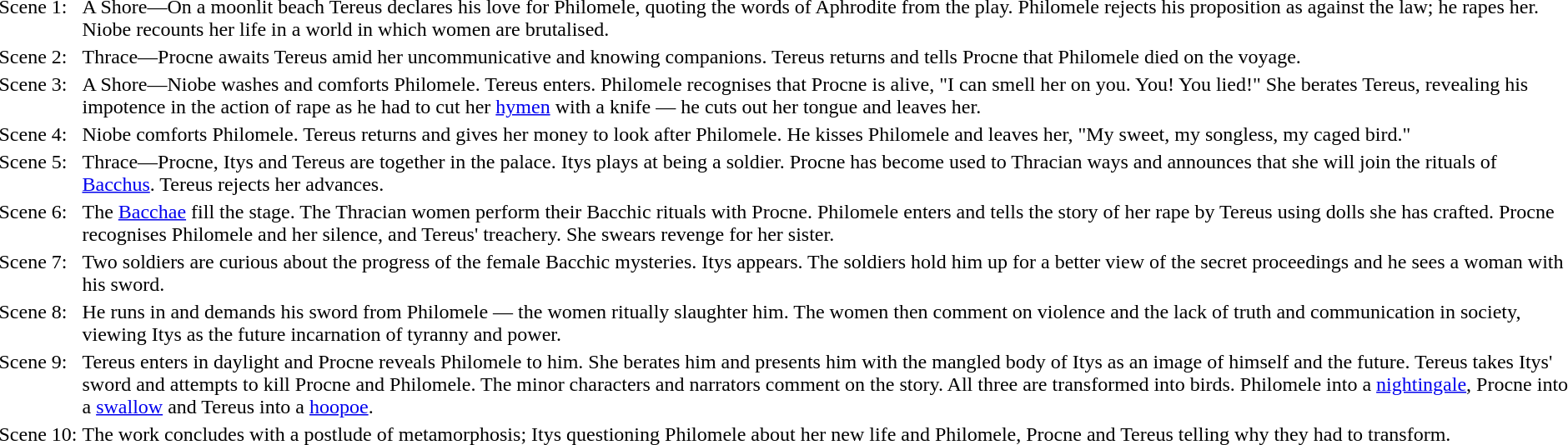<table>
<tr valign="top">
<td>Scene 1:</td>
<td>A Shore—On a moonlit beach Tereus declares his love for Philomele, quoting the words of Aphrodite from the play. Philomele rejects his proposition as against the law; he rapes her. Niobe recounts her life in a world in which women are brutalised.</td>
</tr>
<tr valign="top">
<td>Scene 2:</td>
<td>Thrace—Procne awaits Tereus amid her uncommunicative and knowing companions. Tereus returns and tells Procne that Philomele died on the voyage.</td>
</tr>
<tr valign="top">
<td>Scene 3:</td>
<td>A Shore—Niobe washes and comforts Philomele. Tereus enters. Philomele recognises that Procne is alive, "I can smell her on you. You! You lied!" She berates Tereus, revealing his impotence in the action of rape as he had to cut her <a href='#'>hymen</a> with a knife — he cuts out her tongue and leaves her.</td>
</tr>
<tr valign="top">
<td>Scene 4:</td>
<td>Niobe comforts Philomele. Tereus returns and gives her money to look after Philomele. He kisses Philomele and leaves her, "My sweet, my songless, my caged bird."</td>
</tr>
<tr valign="top">
<td>Scene 5:</td>
<td>Thrace—Procne, Itys and Tereus are together in the palace. Itys plays at being a soldier. Procne has become used to Thracian ways and announces that she will join the rituals of <a href='#'>Bacchus</a>. Tereus rejects her advances.</td>
</tr>
<tr valign="top">
<td>Scene 6:</td>
<td>The <a href='#'>Bacchae</a> fill the stage. The Thracian women perform their Bacchic rituals with Procne. Philomele enters and tells the story of her rape by Tereus using dolls she has crafted. Procne recognises Philomele and her silence, and Tereus' treachery. She swears revenge for her sister.</td>
</tr>
<tr valign="top">
<td>Scene 7:</td>
<td>Two soldiers are curious about the progress of the female Bacchic mysteries. Itys appears. The soldiers hold him up for a better view of the secret proceedings and he sees a woman with his sword.</td>
</tr>
<tr valign="top">
<td>Scene 8:</td>
<td>He runs in and demands his sword from Philomele — the women ritually slaughter him. The women then comment on violence and the lack of truth and communication in society, viewing Itys as the future incarnation of tyranny and power.</td>
</tr>
<tr valign="top">
<td>Scene 9:</td>
<td>Tereus enters in daylight and Procne reveals Philomele to him. She berates him and presents him with the mangled body of Itys as an image of himself and the future. Tereus takes Itys' sword and attempts to kill Procne and Philomele. The minor characters and narrators comment on the story. All three are transformed into birds. Philomele into a <a href='#'>nightingale</a>, Procne into a <a href='#'>swallow</a> and Tereus into a <a href='#'>hoopoe</a>.</td>
</tr>
<tr valign="top">
<td>Scene 10:</td>
<td>The work concludes with a postlude of metamorphosis; Itys questioning Philomele about her new life and Philomele, Procne and Tereus telling why they had to transform.</td>
</tr>
</table>
